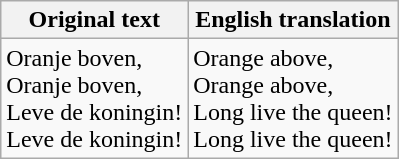<table class="wikitable">
<tr>
<th>Original text</th>
<th>English translation</th>
</tr>
<tr>
<td>Oranje boven,<br>Oranje boven,<br>Leve de koningin!<br>Leve de koningin!</td>
<td>Orange above,<br>Orange above,<br>Long live the queen!<br>Long live the queen!</td>
</tr>
</table>
